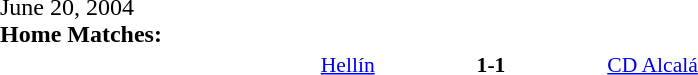<table width=100% cellspacing=1>
<tr>
<th width=20%></th>
<th width=12%></th>
<th width=20%></th>
<th></th>
</tr>
<tr>
<td>June 20, 2004<br><strong>Home Matches:</strong></td>
</tr>
<tr style=font-size:90%>
<td align=right><a href='#'>Hellín</a></td>
<td align=center><strong>1-1</strong></td>
<td><a href='#'>CD Alcalá</a></td>
</tr>
</table>
